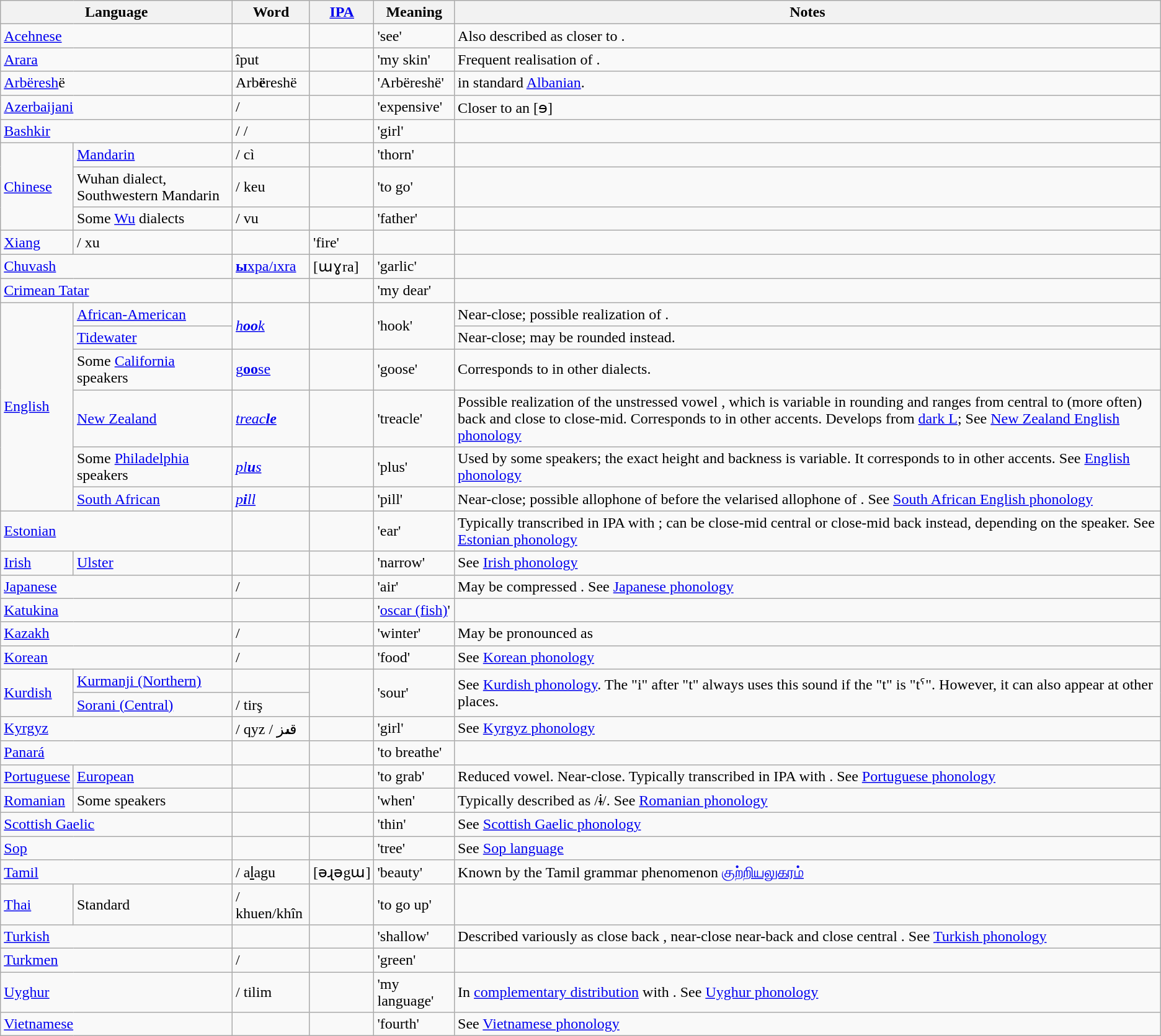<table class="wikitable" style="clear: both;">
<tr>
<th colspan="2">Language</th>
<th>Word</th>
<th><a href='#'>IPA</a></th>
<th>Meaning</th>
<th>Notes</th>
</tr>
<tr>
<td colspan="2"><a href='#'>Acehnese</a></td>
<td></td>
<td></td>
<td>'see'</td>
<td>Also described as closer to .</td>
</tr>
<tr>
<td colspan="2"><a href='#'>Arara</a></td>
<td>îput</td>
<td></td>
<td>'my skin'</td>
<td>Frequent realisation of .</td>
</tr>
<tr>
<td colspan="2"><a href='#'>Arbëresh</a>ë</td>
<td>Arb<strong>ë</strong>reshë</td>
<td></td>
<td>'Arbëreshë'</td>
<td> in standard <a href='#'>Albanian</a>.</td>
</tr>
<tr>
<td colspan="2"><a href='#'>Azerbaijani</a></td>
<td> / </td>
<td></td>
<td>'expensive'</td>
<td>Closer to an [ɘ]</td>
</tr>
<tr>
<td colspan="2"><a href='#'>Bashkir</a></td>
<td> /  / </td>
<td></td>
<td>'girl'</td>
<td></td>
</tr>
<tr>
<td rowspan="3"><a href='#'>Chinese</a></td>
<td><a href='#'>Mandarin</a></td>
<td> / cì</td>
<td></td>
<td>'thorn'</td>
<td></td>
</tr>
<tr>
<td>Wuhan dialect, Southwestern Mandarin</td>
<td> / keu</td>
<td></td>
<td>'to go'</td>
<td></td>
</tr>
<tr>
<td>Some <a href='#'>Wu</a> dialects</td>
<td> / vu</td>
<td></td>
<td>'father'</td>
<td></td>
</tr>
<tr>
<td><a href='#'>Xiang</a></td>
<td> / xu</td>
<td></td>
<td>'fire'</td>
<td></td>
</tr>
<tr>
<td colspan="2"><a href='#'>Chuvash</a></td>
<td><a href='#'><strong>ы</strong>хра/ıxra</a></td>
<td>[ɯɣra]</td>
<td>'garlic'</td>
<td></td>
</tr>
<tr>
<td colspan="2"><a href='#'>Crimean Tatar</a></td>
<td></td>
<td></td>
<td>'my dear'</td>
<td></td>
</tr>
<tr>
<td rowspan="6"><a href='#'>English</a></td>
<td><a href='#'>African-American</a></td>
<td rowspan="2"><em><a href='#'>h<strong>oo</strong>k</a></em></td>
<td rowspan="2"></td>
<td rowspan="2">'hook'</td>
<td>Near-close; possible realization of .</td>
</tr>
<tr>
<td><a href='#'>Tidewater</a></td>
<td>Near-close; may be rounded  instead.</td>
</tr>
<tr>
<td>Some <a href='#'>California</a> speakers</td>
<td><a href='#'>g<strong>oo</strong>se</a></td>
<td></td>
<td>'goose'</td>
<td>Corresponds to  in other dialects.</td>
</tr>
<tr>
<td><a href='#'>New Zealand</a></td>
<td><em><a href='#'>treac<strong>le</strong></a></em></td>
<td></td>
<td>'treacle'</td>
<td>Possible realization of the unstressed vowel , which is variable in rounding and ranges from central to (more often) back and close to close-mid. Corresponds to  in other accents. Develops from <a href='#'>dark L</a>; See <a href='#'>New Zealand English phonology</a></td>
</tr>
<tr>
<td>Some <a href='#'>Philadelphia</a> speakers</td>
<td><a href='#'><em>pl<strong>u</strong>s</em></a></td>
<td></td>
<td>'plus'</td>
<td>Used by some speakers; the exact height and backness is variable. It corresponds to  in other accents. See <a href='#'>English phonology</a></td>
</tr>
<tr>
<td><a href='#'>South African</a></td>
<td><em><a href='#'>p<strong>i</strong>ll</a></em></td>
<td></td>
<td>'pill'</td>
<td>Near-close; possible allophone of  before the velarised allophone of . See <a href='#'>South African English phonology</a></td>
</tr>
<tr>
<td colspan="2"><a href='#'>Estonian</a></td>
<td></td>
<td></td>
<td>'ear'</td>
<td>Typically transcribed in IPA with ; can be close-mid central  or close-mid back  instead, depending on the speaker. See <a href='#'>Estonian phonology</a></td>
</tr>
<tr>
<td><a href='#'>Irish</a></td>
<td><a href='#'>Ulster</a></td>
<td></td>
<td></td>
<td>'narrow'</td>
<td>See <a href='#'>Irish phonology</a></td>
</tr>
<tr>
<td colspan="2"><a href='#'>Japanese</a></td>
<td> / </td>
<td></td>
<td>'air'</td>
<td>May be compressed . See <a href='#'>Japanese phonology</a></td>
</tr>
<tr>
<td colspan="2"><a href='#'>Katukina</a></td>
<td></td>
<td></td>
<td>'<a href='#'>oscar (fish)</a>'</td>
<td></td>
</tr>
<tr>
<td colspan="2"><a href='#'>Kazakh</a></td>
<td>/</td>
<td></td>
<td>'winter'</td>
<td>May be pronounced as </td>
</tr>
<tr>
<td colspan="2"><a href='#'>Korean</a></td>
<td>  / </td>
<td></td>
<td>'food'</td>
<td>See <a href='#'>Korean phonology</a></td>
</tr>
<tr>
<td rowspan="2"><a href='#'>Kurdish</a></td>
<td><a href='#'>Kurmanji (Northern)</a></td>
<td></td>
<td rowspan="2"></td>
<td rowspan="2">'sour'</td>
<td rowspan="2">See <a href='#'>Kurdish phonology</a>. The "i" after "t" always uses this sound if the "t" is "tˤ". However, it can also appear at other places.</td>
</tr>
<tr>
<td><a href='#'>Sorani (Central)</a></td>
<td rowspan="1"> / tirş</td>
</tr>
<tr>
<td colspan="2"><a href='#'>Kyrgyz</a></td>
<td> / qyz / ق<strong>ى</strong>ز</td>
<td></td>
<td>'girl'</td>
<td>See <a href='#'>Kyrgyz phonology</a></td>
</tr>
<tr>
<td colspan="2"><a href='#'>Panará</a></td>
<td></td>
<td></td>
<td>'to breathe'</td>
<td></td>
</tr>
<tr>
<td><a href='#'>Portuguese</a></td>
<td><a href='#'>European</a></td>
<td></td>
<td></td>
<td>'to grab'</td>
<td>Reduced vowel. Near-close. Typically transcribed in IPA with . See <a href='#'>Portuguese phonology</a></td>
</tr>
<tr>
<td><a href='#'>Romanian</a></td>
<td>Some speakers</td>
<td></td>
<td></td>
<td>'when'</td>
<td>Typically described as /ɨ/. See <a href='#'>Romanian phonology</a></td>
</tr>
<tr>
<td colspan="2"><a href='#'>Scottish Gaelic</a></td>
<td></td>
<td></td>
<td>'thin'</td>
<td>See <a href='#'>Scottish Gaelic phonology</a></td>
</tr>
<tr>
<td colspan="2"><a href='#'>Sop</a></td>
<td></td>
<td></td>
<td>'tree'</td>
<td>See <a href='#'>Sop language</a></td>
</tr>
<tr>
<td colspan="2"><a href='#'>Tamil</a></td>
<td> / aḻagu</td>
<td>[əɻəgɯ]</td>
<td>'beauty'</td>
<td>Known by the Tamil grammar phenomenon <a href='#'>குற்றியலுகரம்</a></td>
</tr>
<tr>
<td><a href='#'>Thai</a></td>
<td>Standard</td>
<td> / khuen/khîn</td>
<td></td>
<td>'to go up'</td>
<td></td>
</tr>
<tr>
<td colspan="2"><a href='#'>Turkish</a></td>
<td><em></em></td>
<td></td>
<td>'shallow'</td>
<td>Described variously as close back , near-close near-back  and close central . See <a href='#'>Turkish phonology</a></td>
</tr>
<tr>
<td colspan="2"><a href='#'>Turkmen</a></td>
<td>/</td>
<td></td>
<td>'green'</td>
<td></td>
</tr>
<tr>
<td colspan="2"><a href='#'>Uyghur</a></td>
<td> / tilim</td>
<td></td>
<td>'my language'</td>
<td>In <a href='#'>complementary distribution</a> with . See <a href='#'>Uyghur phonology</a></td>
</tr>
<tr>
<td colspan="2"><a href='#'>Vietnamese</a></td>
<td></td>
<td></td>
<td>'fourth'</td>
<td>See <a href='#'>Vietnamese phonology</a></td>
</tr>
</table>
